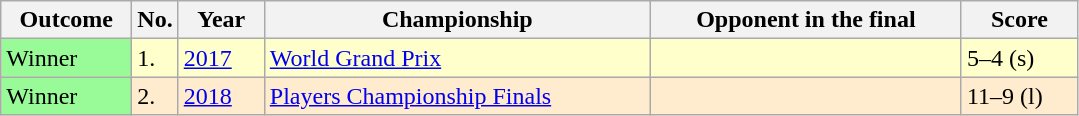<table class="sortable wikitable">
<tr>
<th width="80">Outcome</th>
<th width="20">No.</th>
<th width="50">Year</th>
<th style="width:250px;">Championship</th>
<th style="width:200px;">Opponent in the final</th>
<th width="70">Score</th>
</tr>
<tr style="background:#FFFFCC;">
<td style="background:#98FB98">Winner</td>
<td>1.</td>
<td><a href='#'>2017</a></td>
<td><a href='#'>World Grand Prix</a></td>
<td> </td>
<td>5–4 (s)</td>
</tr>
<tr style="background:#ffebcd;">
<td style="background:#98FB98">Winner</td>
<td>2.</td>
<td><a href='#'>2018</a></td>
<td><a href='#'>Players Championship Finals</a></td>
<td> </td>
<td>11–9 (l)</td>
</tr>
</table>
